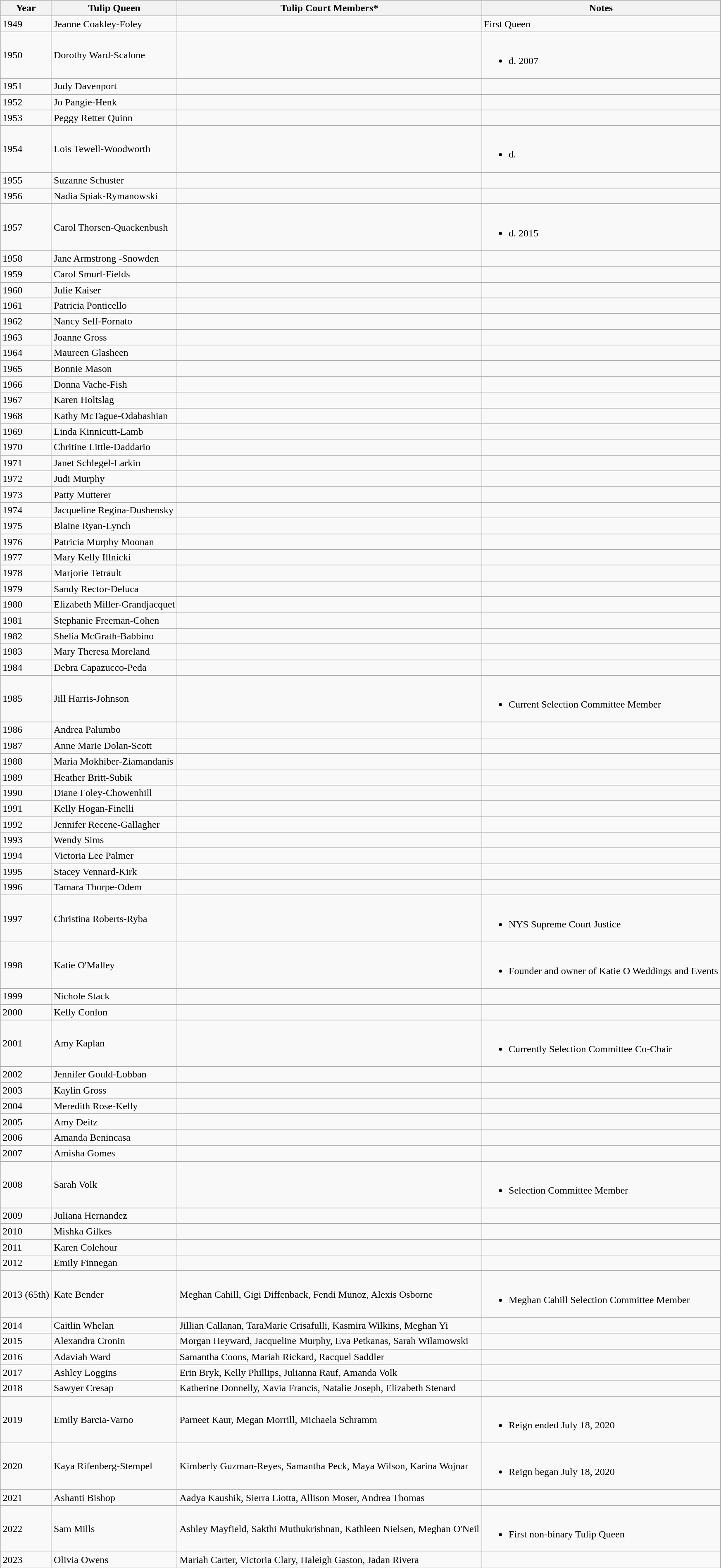<table class="wikitable">
<tr>
<th>Year</th>
<th>Tulip Queen</th>
<th>Tulip Court Members*</th>
<th>Notes</th>
</tr>
<tr>
<td>1949</td>
<td>Jeanne Coakley-Foley</td>
<td></td>
<td>First Queen</td>
</tr>
<tr>
<td>1950</td>
<td>Dorothy Ward-Scalone</td>
<td></td>
<td><br><ul><li>d. 2007</li></ul></td>
</tr>
<tr>
<td>1951</td>
<td>Judy Davenport</td>
<td></td>
<td></td>
</tr>
<tr>
<td>1952</td>
<td>Jo Pangie-Henk</td>
<td></td>
<td></td>
</tr>
<tr>
<td>1953</td>
<td>Peggy Retter Quinn</td>
<td></td>
<td></td>
</tr>
<tr>
<td>1954</td>
<td>Lois Tewell-Woodworth</td>
<td></td>
<td><br><ul><li>d.</li></ul></td>
</tr>
<tr>
<td>1955</td>
<td>Suzanne Schuster</td>
<td></td>
<td></td>
</tr>
<tr>
<td>1956</td>
<td>Nadia Spiak-Rymanowski</td>
<td></td>
<td></td>
</tr>
<tr>
<td>1957</td>
<td>Carol Thorsen-Quackenbush</td>
<td></td>
<td><br><ul><li>d. 2015</li></ul></td>
</tr>
<tr>
<td>1958</td>
<td>Jane Armstrong -Snowden</td>
<td></td>
<td></td>
</tr>
<tr>
<td>1959</td>
<td>Carol Smurl-Fields</td>
<td></td>
<td></td>
</tr>
<tr>
<td>1960</td>
<td>Julie Kaiser</td>
<td></td>
<td></td>
</tr>
<tr>
<td>1961</td>
<td>Patricia Ponticello</td>
<td></td>
<td></td>
</tr>
<tr>
<td>1962</td>
<td>Nancy Self-Fornato</td>
<td></td>
<td></td>
</tr>
<tr>
<td>1963</td>
<td>Joanne Gross</td>
<td></td>
<td></td>
</tr>
<tr>
<td>1964</td>
<td>Maureen Glasheen</td>
<td></td>
<td></td>
</tr>
<tr>
<td>1965</td>
<td>Bonnie Mason</td>
<td></td>
<td></td>
</tr>
<tr>
<td>1966</td>
<td>Donna Vache-Fish</td>
<td></td>
<td></td>
</tr>
<tr>
<td>1967</td>
<td>Karen Holtslag</td>
<td></td>
<td></td>
</tr>
<tr>
<td>1968</td>
<td>Kathy McTague-Odabashian</td>
<td></td>
<td></td>
</tr>
<tr>
<td>1969</td>
<td>Linda Kinnicutt-Lamb</td>
<td></td>
<td></td>
</tr>
<tr>
<td>1970</td>
<td>Chritine Little-Daddario</td>
<td></td>
<td></td>
</tr>
<tr>
<td>1971</td>
<td>Janet Schlegel-Larkin</td>
<td></td>
<td></td>
</tr>
<tr>
<td>1972</td>
<td>Judi Murphy</td>
<td></td>
<td></td>
</tr>
<tr>
<td>1973</td>
<td>Patty Mutterer</td>
<td></td>
<td></td>
</tr>
<tr>
<td>1974</td>
<td>Jacqueline Regina-Dushensky</td>
<td></td>
<td></td>
</tr>
<tr>
<td>1975</td>
<td>Blaine Ryan-Lynch</td>
<td></td>
<td></td>
</tr>
<tr>
<td>1976</td>
<td>Patricia Murphy Moonan</td>
<td></td>
<td></td>
</tr>
<tr>
<td>1977</td>
<td>Mary Kelly Illnicki</td>
<td></td>
<td></td>
</tr>
<tr>
<td>1978</td>
<td>Marjorie Tetrault</td>
<td></td>
<td></td>
</tr>
<tr>
<td>1979</td>
<td>Sandy Rector-Deluca</td>
<td></td>
<td></td>
</tr>
<tr>
<td>1980</td>
<td>Elizabeth Miller-Grandjacquet</td>
<td></td>
<td></td>
</tr>
<tr>
<td>1981</td>
<td>Stephanie Freeman-Cohen</td>
<td></td>
<td></td>
</tr>
<tr>
<td>1982</td>
<td>Shelia McGrath-Babbino</td>
<td></td>
<td></td>
</tr>
<tr>
<td>1983</td>
<td>Mary Theresa Moreland</td>
<td></td>
<td></td>
</tr>
<tr>
<td>1984</td>
<td>Debra Capazucco-Peda</td>
<td></td>
<td></td>
</tr>
<tr>
<td>1985</td>
<td>Jill Harris-Johnson</td>
<td></td>
<td><br><ul><li>Current Selection Committee Member</li></ul></td>
</tr>
<tr>
<td>1986</td>
<td>Andrea Palumbo</td>
<td></td>
<td></td>
</tr>
<tr>
<td>1987</td>
<td>Anne Marie Dolan-Scott</td>
<td></td>
<td></td>
</tr>
<tr>
<td>1988</td>
<td>Maria Mokhiber-Ziamandanis</td>
<td></td>
<td></td>
</tr>
<tr>
<td>1989</td>
<td>Heather Britt-Subik</td>
<td></td>
<td></td>
</tr>
<tr>
<td>1990</td>
<td>Diane Foley-Chowenhill</td>
<td></td>
<td></td>
</tr>
<tr>
<td>1991</td>
<td>Kelly Hogan-Finelli</td>
<td></td>
<td></td>
</tr>
<tr>
<td>1992</td>
<td>Jennifer Recene-Gallagher</td>
<td></td>
<td></td>
</tr>
<tr>
<td>1993</td>
<td>Wendy Sims</td>
<td></td>
<td></td>
</tr>
<tr>
<td>1994</td>
<td>Victoria Lee Palmer</td>
<td></td>
<td></td>
</tr>
<tr>
<td>1995</td>
<td>Stacey Vennard-Kirk</td>
<td></td>
<td></td>
</tr>
<tr>
<td>1996</td>
<td>Tamara Thorpe-Odem</td>
<td></td>
<td></td>
</tr>
<tr>
<td>1997</td>
<td>Christina Roberts-Ryba</td>
<td></td>
<td><br><ul><li>NYS Supreme Court Justice</li></ul></td>
</tr>
<tr>
<td>1998</td>
<td>Katie O'Malley</td>
<td></td>
<td><br><ul><li>Founder and owner of Katie O Weddings and Events</li></ul></td>
</tr>
<tr>
<td>1999</td>
<td>Nichole Stack</td>
<td></td>
<td></td>
</tr>
<tr>
<td>2000</td>
<td>Kelly Conlon</td>
<td></td>
<td></td>
</tr>
<tr>
<td>2001</td>
<td>Amy Kaplan</td>
<td></td>
<td><br><ul><li>Currently Selection Committee Co-Chair</li></ul></td>
</tr>
<tr>
<td>2002</td>
<td>Jennifer Gould-Lobban</td>
<td></td>
<td></td>
</tr>
<tr>
<td>2003</td>
<td>Kaylin Gross</td>
<td></td>
<td></td>
</tr>
<tr>
<td>2004</td>
<td>Meredith Rose-Kelly</td>
<td></td>
<td></td>
</tr>
<tr>
<td>2005</td>
<td>Amy Deitz</td>
<td></td>
<td></td>
</tr>
<tr>
<td>2006</td>
<td>Amanda Benincasa</td>
<td></td>
<td></td>
</tr>
<tr>
<td>2007</td>
<td>Amisha Gomes</td>
<td></td>
<td></td>
</tr>
<tr>
<td>2008</td>
<td>Sarah Volk</td>
<td></td>
<td><br><ul><li>Selection Committee Member</li></ul></td>
</tr>
<tr>
<td>2009</td>
<td>Juliana Hernandez</td>
<td></td>
<td></td>
</tr>
<tr>
<td>2010</td>
<td>Mishka Gilkes</td>
<td></td>
<td></td>
</tr>
<tr>
<td>2011</td>
<td>Karen Colehour</td>
<td></td>
<td></td>
</tr>
<tr>
<td>2012</td>
<td>Emily Finnegan</td>
<td></td>
<td></td>
</tr>
<tr>
<td>2013 (65th)</td>
<td>Kate Bender</td>
<td>Meghan Cahill, Gigi Diffenback, Fendi Munoz, Alexis Osborne</td>
<td><br><ul><li>Meghan Cahill Selection Committee Member</li></ul></td>
</tr>
<tr>
<td>2014</td>
<td>Caitlin Whelan</td>
<td>Jillian Callanan, TaraMarie Crisafulli, Kasmira Wilkins, Meghan Yi</td>
<td></td>
</tr>
<tr>
<td>2015</td>
<td>Alexandra Cronin</td>
<td>Morgan Heyward, Jacqueline Murphy, Eva Petkanas, Sarah Wilamowski</td>
<td></td>
</tr>
<tr>
<td>2016</td>
<td>Adaviah Ward</td>
<td>Samantha Coons, Mariah Rickard, Racquel Saddler</td>
<td></td>
</tr>
<tr>
<td>2017</td>
<td>Ashley Loggins</td>
<td>Erin Bryk, Kelly Phillips, Julianna Rauf, Amanda Volk</td>
<td></td>
</tr>
<tr>
<td>2018</td>
<td>Sawyer Cresap</td>
<td>Katherine Donnelly, Xavia Francis, Natalie Joseph, Elizabeth Stenard</td>
<td></td>
</tr>
<tr>
<td>2019</td>
<td>Emily Barcia-Varno</td>
<td>Parneet Kaur, Megan Morrill, Michaela Schramm</td>
<td><br><ul><li>Reign ended July 18, 2020</li></ul></td>
</tr>
<tr>
<td>2020</td>
<td>Kaya Rifenberg-Stempel</td>
<td>Kimberly Guzman-Reyes, Samantha Peck, Maya Wilson, Karina Wojnar</td>
<td><br><ul><li>Reign began July 18, 2020</li></ul></td>
</tr>
<tr>
<td>2021</td>
<td>Ashanti Bishop</td>
<td>Aadya Kaushik, Sierra Liotta, Allison Moser, Andrea Thomas</td>
<td></td>
</tr>
<tr>
<td>2022</td>
<td>Sam Mills</td>
<td>Ashley Mayfield, Sakthi Muthukrishnan, Kathleen Nielsen, Meghan O'Neil</td>
<td><br><ul><li>First non-binary Tulip Queen</li></ul></td>
</tr>
<tr>
<td>2023</td>
<td>Olivia Owens</td>
<td>Mariah Carter, Victoria Clary, Haleigh Gaston, Jadan Rivera</td>
<td></td>
</tr>
</table>
